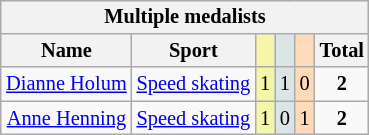<table class=wikitable style=font-size:85%;float:right;text-align:center>
<tr>
<th colspan=6>Multiple medalists</th>
</tr>
<tr>
<th>Name</th>
<th>Sport</th>
<td bgcolor=F7F6A8></td>
<td bgcolor=DCE5E5></td>
<td bgcolor=FFDAB9></td>
<th>Total</th>
</tr>
<tr>
<td><a href='#'>Dianne Holum</a></td>
<td><a href='#'>Speed skating</a></td>
<td bgcolor=F7F6A8>1</td>
<td bgcolor=DCE5E5>1</td>
<td bgcolor=FFDAB9>0</td>
<td><strong>2</strong></td>
</tr>
<tr>
<td><a href='#'>Anne Henning</a></td>
<td><a href='#'>Speed skating</a></td>
<td bgcolor=F7F6A8>1</td>
<td bgcolor=DCE5E5>0</td>
<td bgcolor=FFDAB9>1</td>
<td><strong>2</strong></td>
</tr>
</table>
